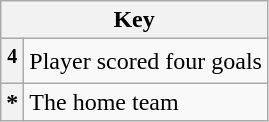<table class="wikitable plainrowheaders">
<tr>
<th colspan="2" scope="col">Key</th>
</tr>
<tr>
<th align="left" scope="row"><sup>4</sup></th>
<td align="left">Player scored four goals</td>
</tr>
<tr>
<th align="left" scope="row">*</th>
<td align="left">The home team</td>
</tr>
</table>
